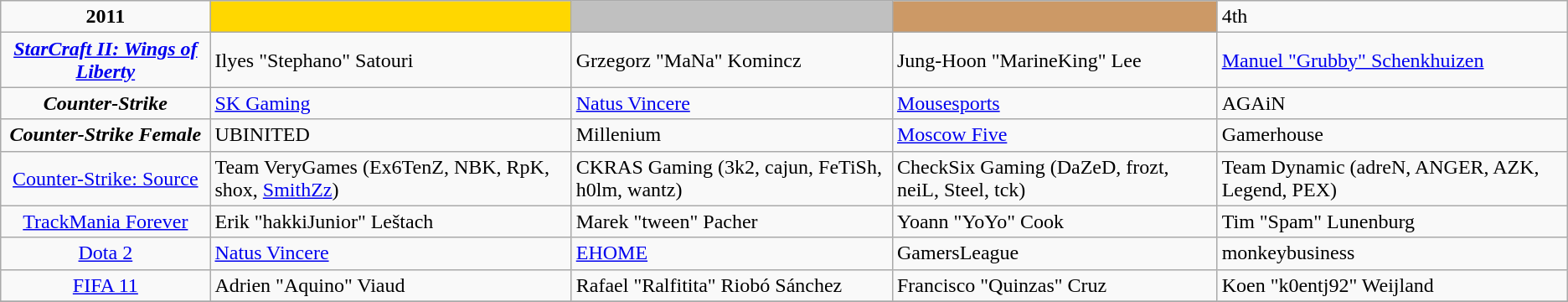<table class="wikitable" style="text-align:left">
<tr>
<td style="text-align:center"><strong>2011</strong></td>
<td style="text-align:center" bgcolor="gold"></td>
<td style="text-align:center" bgcolor="silver"></td>
<td style="text-align:center" bgcolor="CC9966"></td>
<td>4th</td>
</tr>
<tr>
<td style="text-align:center"><strong><em><a href='#'>StarCraft II: Wings of Liberty</a></em></strong></td>
<td> Ilyes "Stephano" Satouri</td>
<td> Grzegorz "MaNa" Komincz</td>
<td> Jung-Hoon "MarineKing" Lee</td>
<td> <a href='#'>Manuel "Grubby" Schenkhuizen</a></td>
</tr>
<tr>
<td style="text-align:center"><strong><em>Counter-Strike</em></strong></td>
<td> <a href='#'>SK Gaming</a></td>
<td> <a href='#'>Natus Vincere</a></td>
<td> <a href='#'>Mousesports</a></td>
<td> AGAiN</td>
</tr>
<tr>
<td style="text-align:center"><strong><em>Counter-Strike<em> Female<strong></td>
<td> UBINITED</td>
<td> Millenium</td>
<td> <a href='#'>Moscow Five</a></td>
<td> Gamerhouse</td>
</tr>
<tr>
<td style="text-align:center"></em></strong><a href='#'>Counter-Strike: Source</a><strong><em></td>
<td> Team VeryGames (Ex6TenZ, NBK, RpK, shox, <a href='#'>SmithZz</a>)</td>
<td> CKRAS Gaming (3k2, cajun, FeTiSh, h0lm, wantz)</td>
<td> CheckSix Gaming (DaZeD, frozt, neiL, Steel, tck)</td>
<td> Team Dynamic (adreN, ANGER, AZK, Legend, PEX)</td>
</tr>
<tr>
<td style="text-align:center"></em></strong><a href='#'>TrackMania Forever</a><strong><em></td>
<td> Erik "hakkiJunior" Leštach</td>
<td> Marek "tween" Pacher</td>
<td> Yoann "YoYo" Cook</td>
<td> Tim "Spam" Lunenburg</td>
</tr>
<tr>
<td style="text-align:center"></em></strong><a href='#'>Dota 2</a><strong><em></td>
<td> <a href='#'>Natus Vincere</a></td>
<td> <a href='#'>EHOME</a></td>
<td> GamersLeague</td>
<td> monkeybusiness</td>
</tr>
<tr>
<td style="text-align:center"></em></strong><a href='#'>FIFA 11</a><strong><em></td>
<td> Adrien "Aquino" Viaud</td>
<td> Rafael "Ralfitita" Riobó Sánchez</td>
<td> Francisco "Quinzas" Cruz</td>
<td> Koen "k0entj92" Weijland</td>
</tr>
<tr>
</tr>
</table>
